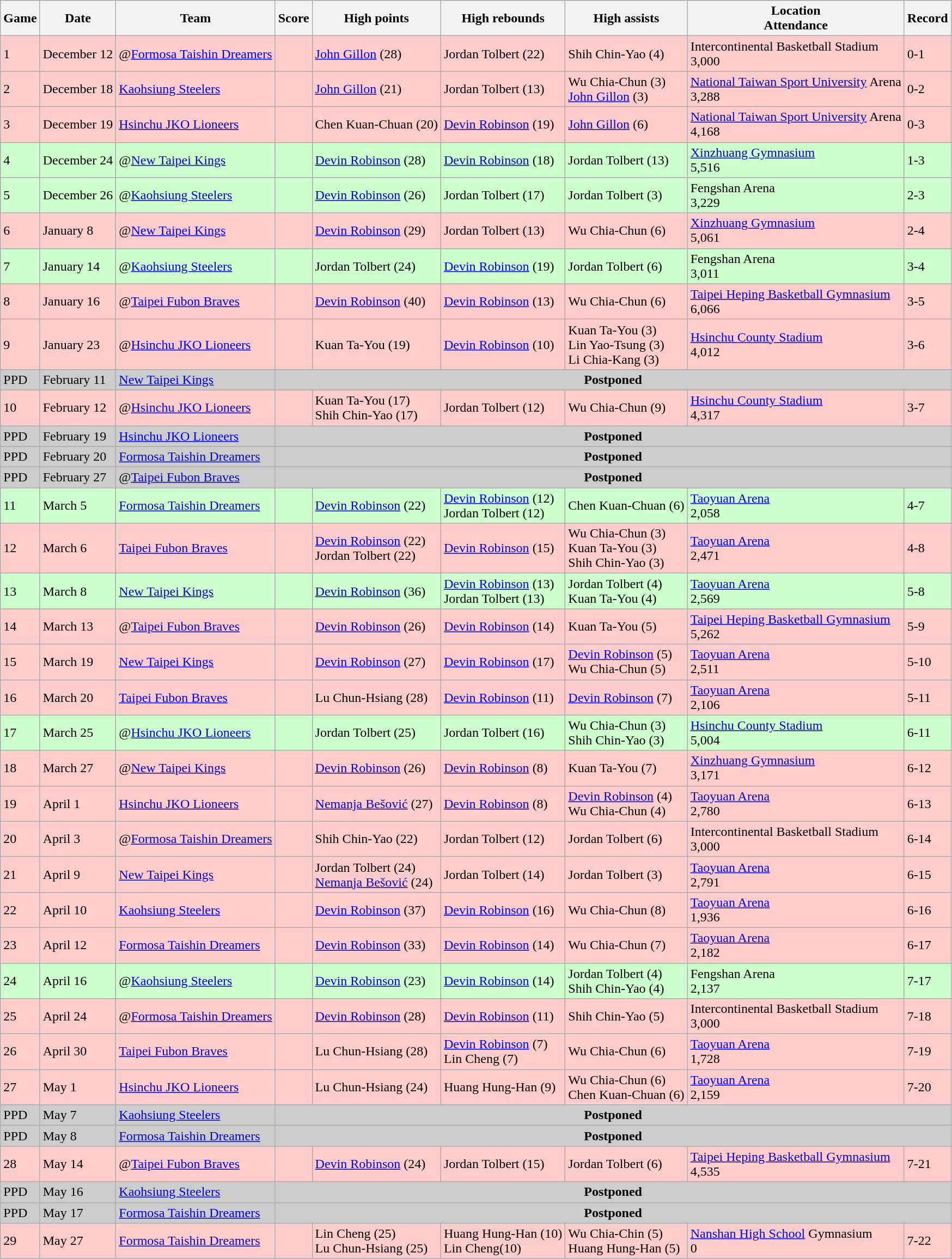<table class="wikitable">
<tr>
<th>Game</th>
<th>Date</th>
<th>Team</th>
<th>Score</th>
<th>High points</th>
<th>High rebounds</th>
<th>High assists</th>
<th>Location<br>Attendance</th>
<th>Record</th>
</tr>
<tr style="background:#fcc">
<td>1</td>
<td>December 12</td>
<td>@<a href='#'>Formosa Taishin Dreamers</a></td>
<td></td>
<td><a href='#'>John Gillon</a> (28)</td>
<td>Jordan Tolbert (22)</td>
<td>Shih Chin-Yao (4)</td>
<td>Intercontinental Basketball Stadium<br>3,000</td>
<td>0-1</td>
</tr>
<tr style="background:#fcc">
<td>2</td>
<td>December 18</td>
<td><a href='#'>Kaohsiung Steelers</a></td>
<td></td>
<td><a href='#'>John Gillon</a> (21)</td>
<td>Jordan Tolbert (13)</td>
<td>Wu Chia-Chun (3)<br><a href='#'>John Gillon</a> (3)</td>
<td><a href='#'>National Taiwan Sport University</a> Arena<br>3,288</td>
<td>0-2</td>
</tr>
<tr style="background:#fcc">
<td>3</td>
<td>December 19</td>
<td><a href='#'>Hsinchu JKO Lioneers</a></td>
<td></td>
<td>Chen Kuan-Chuan (20)</td>
<td><a href='#'>Devin Robinson</a> (19)</td>
<td><a href='#'>John Gillon</a> (6)</td>
<td><a href='#'>National Taiwan Sport University</a> Arena<br>4,168</td>
<td>0-3</td>
</tr>
<tr style="background:#cfc">
<td>4</td>
<td>December 24</td>
<td>@<a href='#'>New Taipei Kings</a></td>
<td></td>
<td><a href='#'>Devin Robinson</a> (28)</td>
<td><a href='#'>Devin Robinson</a> (18)</td>
<td>Jordan Tolbert (13)</td>
<td><a href='#'>Xinzhuang Gymnasium</a><br>5,516</td>
<td>1-3</td>
</tr>
<tr style="background:#cfc">
<td>5</td>
<td>December 26</td>
<td>@<a href='#'>Kaohsiung Steelers</a></td>
<td></td>
<td><a href='#'>Devin Robinson</a> (26)</td>
<td>Jordan Tolbert (17)</td>
<td>Jordan Tolbert (3)</td>
<td>Fengshan Arena<br>3,229</td>
<td>2-3</td>
</tr>
<tr style="background:#fcc">
<td>6</td>
<td>January 8</td>
<td>@<a href='#'>New Taipei Kings</a></td>
<td></td>
<td><a href='#'>Devin Robinson</a> (29)</td>
<td>Jordan Tolbert (13)</td>
<td>Wu Chia-Chun (6)</td>
<td><a href='#'>Xinzhuang Gymnasium</a><br>5,061</td>
<td>2-4</td>
</tr>
<tr style="background:#cfc">
<td>7</td>
<td>January 14</td>
<td>@<a href='#'>Kaohsiung Steelers</a></td>
<td></td>
<td>Jordan Tolbert (24)</td>
<td><a href='#'>Devin Robinson</a> (19)</td>
<td>Jordan Tolbert (6)</td>
<td>Fengshan Arena<br>3,011</td>
<td>3-4</td>
</tr>
<tr style="background:#fcc">
<td>8</td>
<td>January 16</td>
<td>@<a href='#'>Taipei Fubon Braves</a></td>
<td></td>
<td><a href='#'>Devin Robinson</a> (40)</td>
<td><a href='#'>Devin Robinson</a> (13)</td>
<td>Wu Chia-Chun (6)</td>
<td><a href='#'>Taipei Heping Basketball Gymnasium</a><br>6,066</td>
<td>3-5</td>
</tr>
<tr style="background:#fcc">
<td>9</td>
<td>January 23</td>
<td>@<a href='#'>Hsinchu JKO Lioneers</a></td>
<td></td>
<td>Kuan Ta-You (19)</td>
<td><a href='#'>Devin Robinson</a> (10)</td>
<td>Kuan Ta-You (3)<br>Lin Yao-Tsung (3)<br>Li Chia-Kang (3)</td>
<td><a href='#'>Hsinchu County Stadium</a><br>4,012</td>
<td>3-6</td>
</tr>
<tr style="background:#ccc">
<td>PPD</td>
<td>February 11</td>
<td><a href='#'>New Taipei Kings</a></td>
<td colspan = 6 style="text-align:center"><strong>Postponed</strong></td>
</tr>
<tr style="background:#fcc">
<td>10</td>
<td>February 12</td>
<td>@<a href='#'>Hsinchu JKO Lioneers</a></td>
<td></td>
<td>Kuan Ta-You (17)<br>Shih Chin-Yao (17)</td>
<td>Jordan Tolbert (12)</td>
<td>Wu Chia-Chun (9)</td>
<td><a href='#'>Hsinchu County Stadium</a><br>4,317</td>
<td>3-7</td>
</tr>
<tr style="background:#ccc">
<td>PPD</td>
<td>February 19</td>
<td><a href='#'>Hsinchu JKO Lioneers</a></td>
<td colspan = 6 style="text-align:center"><strong>Postponed</strong></td>
</tr>
<tr style="background:#ccc">
<td>PPD</td>
<td>February 20</td>
<td><a href='#'>Formosa Taishin Dreamers</a></td>
<td colspan = 6 style="text-align:center"><strong>Postponed</strong></td>
</tr>
<tr style="background:#ccc">
<td>PPD</td>
<td>February 27</td>
<td>@<a href='#'>Taipei Fubon Braves</a></td>
<td colspan = 6 style="text-align:center"><strong>Postponed</strong></td>
</tr>
<tr style="background:#cfc">
<td>11</td>
<td>March 5</td>
<td><a href='#'>Formosa Taishin Dreamers</a></td>
<td></td>
<td><a href='#'>Devin Robinson</a> (22)</td>
<td><a href='#'>Devin Robinson</a> (12)<br>Jordan Tolbert (12)</td>
<td>Chen Kuan-Chuan (6)</td>
<td><a href='#'>Taoyuan Arena</a><br>2,058</td>
<td>4-7</td>
</tr>
<tr style="background:#fcc">
<td>12</td>
<td>March 6</td>
<td><a href='#'>Taipei Fubon Braves</a></td>
<td></td>
<td><a href='#'>Devin Robinson</a> (22)<br>Jordan Tolbert (22)</td>
<td><a href='#'>Devin Robinson</a> (15)</td>
<td>Wu Chia-Chun (3)<br>Kuan Ta-You (3)<br>Shih Chin-Yao (3)</td>
<td><a href='#'>Taoyuan Arena</a><br>2,471</td>
<td>4-8</td>
</tr>
<tr style="background:#cfc">
<td>13</td>
<td>March 8</td>
<td><a href='#'>New Taipei Kings</a></td>
<td></td>
<td><a href='#'>Devin Robinson</a> (36)</td>
<td><a href='#'>Devin Robinson</a> (13)<br>Jordan Tolbert (13)</td>
<td>Jordan Tolbert (4)<br>Kuan Ta-You (4)</td>
<td><a href='#'>Taoyuan Arena</a><br>2,569</td>
<td>5-8</td>
</tr>
<tr style="background:#fcc">
<td>14</td>
<td>March 13</td>
<td>@<a href='#'>Taipei Fubon Braves</a></td>
<td></td>
<td><a href='#'>Devin Robinson</a> (26)</td>
<td><a href='#'>Devin Robinson</a> (14)</td>
<td>Kuan Ta-You (5)</td>
<td><a href='#'>Taipei Heping Basketball Gymnasium</a><br>5,262</td>
<td>5-9</td>
</tr>
<tr style="background:#fcc">
<td>15</td>
<td>March 19</td>
<td><a href='#'>New Taipei Kings</a></td>
<td></td>
<td><a href='#'>Devin Robinson</a> (27)</td>
<td><a href='#'>Devin Robinson</a> (17)</td>
<td><a href='#'>Devin Robinson</a> (5)<br>Wu Chia-Chun (5)</td>
<td><a href='#'>Taoyuan Arena</a><br>2,511</td>
<td>5-10</td>
</tr>
<tr style="background:#fcc">
<td>16</td>
<td>March 20</td>
<td><a href='#'>Taipei Fubon Braves</a></td>
<td></td>
<td>Lu Chun-Hsiang (28)</td>
<td><a href='#'>Devin Robinson</a> (11)</td>
<td><a href='#'>Devin Robinson</a> (7)</td>
<td><a href='#'>Taoyuan Arena</a><br>2,106</td>
<td>5-11</td>
</tr>
<tr style="background:#cfc">
<td>17</td>
<td>March 25</td>
<td>@<a href='#'>Hsinchu JKO Lioneers</a></td>
<td></td>
<td>Jordan Tolbert (25)</td>
<td>Jordan Tolbert (16)</td>
<td>Wu Chia-Chun (3)<br>Shih Chin-Yao (3)</td>
<td><a href='#'>Hsinchu County Stadium</a><br>5,004</td>
<td>6-11</td>
</tr>
<tr style="background:#fcc">
<td>18</td>
<td>March 27</td>
<td>@<a href='#'>New Taipei Kings</a></td>
<td></td>
<td><a href='#'>Devin Robinson</a> (26)</td>
<td><a href='#'>Devin Robinson</a> (8)</td>
<td>Kuan Ta-You (7)</td>
<td><a href='#'>Xinzhuang Gymnasium</a><br>3,171</td>
<td>6-12</td>
</tr>
<tr style="background:#fcc">
<td>19</td>
<td>April 1</td>
<td><a href='#'>Hsinchu JKO Lioneers</a></td>
<td></td>
<td><a href='#'>Nemanja Bešović</a> (27)</td>
<td><a href='#'>Devin Robinson</a> (8)</td>
<td><a href='#'>Devin Robinson</a> (4)<br>Wu Chia-Chun (4)</td>
<td><a href='#'>Taoyuan Arena</a><br>2,780</td>
<td>6-13</td>
</tr>
<tr style="background:#fcc">
<td>20</td>
<td>April 3</td>
<td>@<a href='#'>Formosa Taishin Dreamers</a></td>
<td></td>
<td>Shih Chin-Yao (22)</td>
<td>Jordan Tolbert (12)</td>
<td>Jordan Tolbert (6)</td>
<td>Intercontinental Basketball Stadium<br>3,000</td>
<td>6-14</td>
</tr>
<tr style="background:#fcc">
<td>21</td>
<td>April 9</td>
<td><a href='#'>New Taipei Kings</a></td>
<td></td>
<td>Jordan Tolbert (24)<br><a href='#'>Nemanja Bešović</a> (24)</td>
<td>Jordan Tolbert (14)</td>
<td>Jordan Tolbert (3)</td>
<td><a href='#'>Taoyuan Arena</a><br>2,791</td>
<td>6-15</td>
</tr>
<tr style="background:#fcc">
<td>22</td>
<td>April 10</td>
<td><a href='#'>Kaohsiung Steelers</a></td>
<td></td>
<td><a href='#'>Devin Robinson</a> (37)</td>
<td><a href='#'>Devin Robinson</a> (16)</td>
<td>Wu Chia-Chun (8)</td>
<td><a href='#'>Taoyuan Arena</a><br>1,936</td>
<td>6-16</td>
</tr>
<tr style="background:#fcc">
<td>23</td>
<td>April 12</td>
<td><a href='#'>Formosa Taishin Dreamers</a></td>
<td></td>
<td><a href='#'>Devin Robinson</a> (33)</td>
<td><a href='#'>Devin Robinson</a> (14)</td>
<td>Wu Chia-Chun (7)</td>
<td><a href='#'>Taoyuan Arena</a><br>2,182</td>
<td>6-17</td>
</tr>
<tr style="background:#cfc">
<td>24</td>
<td>April 16</td>
<td>@<a href='#'>Kaohsiung Steelers</a></td>
<td></td>
<td><a href='#'>Devin Robinson</a> (23)</td>
<td><a href='#'>Devin Robinson</a> (14)</td>
<td>Jordan Tolbert (4)<br>Shih Chin-Yao (4)</td>
<td>Fengshan Arena<br>2,137</td>
<td>7-17</td>
</tr>
<tr style="background:#fcc">
<td>25</td>
<td>April 24</td>
<td>@<a href='#'>Formosa Taishin Dreamers</a></td>
<td></td>
<td><a href='#'>Devin Robinson</a> (28)</td>
<td><a href='#'>Devin Robinson</a> (11)</td>
<td>Shih Chin-Yao (5)</td>
<td>Intercontinental Basketball Stadium<br>3,000</td>
<td>7-18</td>
</tr>
<tr style="background:#fcc">
<td>26</td>
<td>April 30</td>
<td><a href='#'>Taipei Fubon Braves</a></td>
<td></td>
<td>Lu Chun-Hsiang (28)</td>
<td><a href='#'>Devin Robinson</a> (7)<br>Lin Cheng (7)</td>
<td>Wu Chia-Chun (6)</td>
<td><a href='#'>Taoyuan Arena</a><br>1,728</td>
<td>7-19</td>
</tr>
<tr style="background:#fcc">
<td>27</td>
<td>May 1</td>
<td><a href='#'>Hsinchu JKO Lioneers</a></td>
<td></td>
<td>Lu Chun-Hsiang (24)</td>
<td>Huang Hung-Han (9)</td>
<td>Wu Chia-Chun (6)<br>Chen Kuan-Chuan (6)</td>
<td><a href='#'>Taoyuan Arena</a><br>2,159</td>
<td>7-20</td>
</tr>
<tr style="background:#ccc">
<td>PPD</td>
<td>May 7</td>
<td><a href='#'>Kaohsiung Steelers</a></td>
<td colspan = 6 style="text-align:center"><strong>Postponed</strong></td>
</tr>
<tr style="background:#ccc">
<td>PPD</td>
<td>May 8</td>
<td><a href='#'>Formosa Taishin Dreamers</a></td>
<td colspan = 6 style="text-align:center"><strong>Postponed</strong></td>
</tr>
<tr style="background:#fcc">
<td>28</td>
<td>May 14</td>
<td>@<a href='#'>Taipei Fubon Braves</a></td>
<td></td>
<td><a href='#'>Devin Robinson</a> (24)</td>
<td>Jordan Tolbert (15)</td>
<td>Jordan Tolbert (6)</td>
<td><a href='#'>Taipei Heping Basketball Gymnasium</a><br>4,535</td>
<td>7-21</td>
</tr>
<tr style="background:#ccc">
<td>PPD</td>
<td>May 16</td>
<td><a href='#'>Kaohsiung Steelers</a></td>
<td colspan = 6 style="text-align:center"><strong>Postponed</strong></td>
</tr>
<tr style="background:#ccc">
<td>PPD</td>
<td>May 17</td>
<td><a href='#'>Formosa Taishin Dreamers</a></td>
<td colspan = 6 style="text-align:center"><strong>Postponed</strong></td>
</tr>
<tr style="background:#fcc">
<td>29</td>
<td>May 27</td>
<td><a href='#'>Formosa Taishin Dreamers</a></td>
<td></td>
<td>Lin Cheng (25)<br>Lu Chun-Hsiang (25)</td>
<td>Huang Hung-Han (10)<br>Lin Cheng(10)</td>
<td>Wu Chia-Chin (5)<br>Huang Hung-Han (5)</td>
<td><a href='#'>Nanshan High School</a> Gymnasium<br>0</td>
<td>7-22</td>
</tr>
</table>
